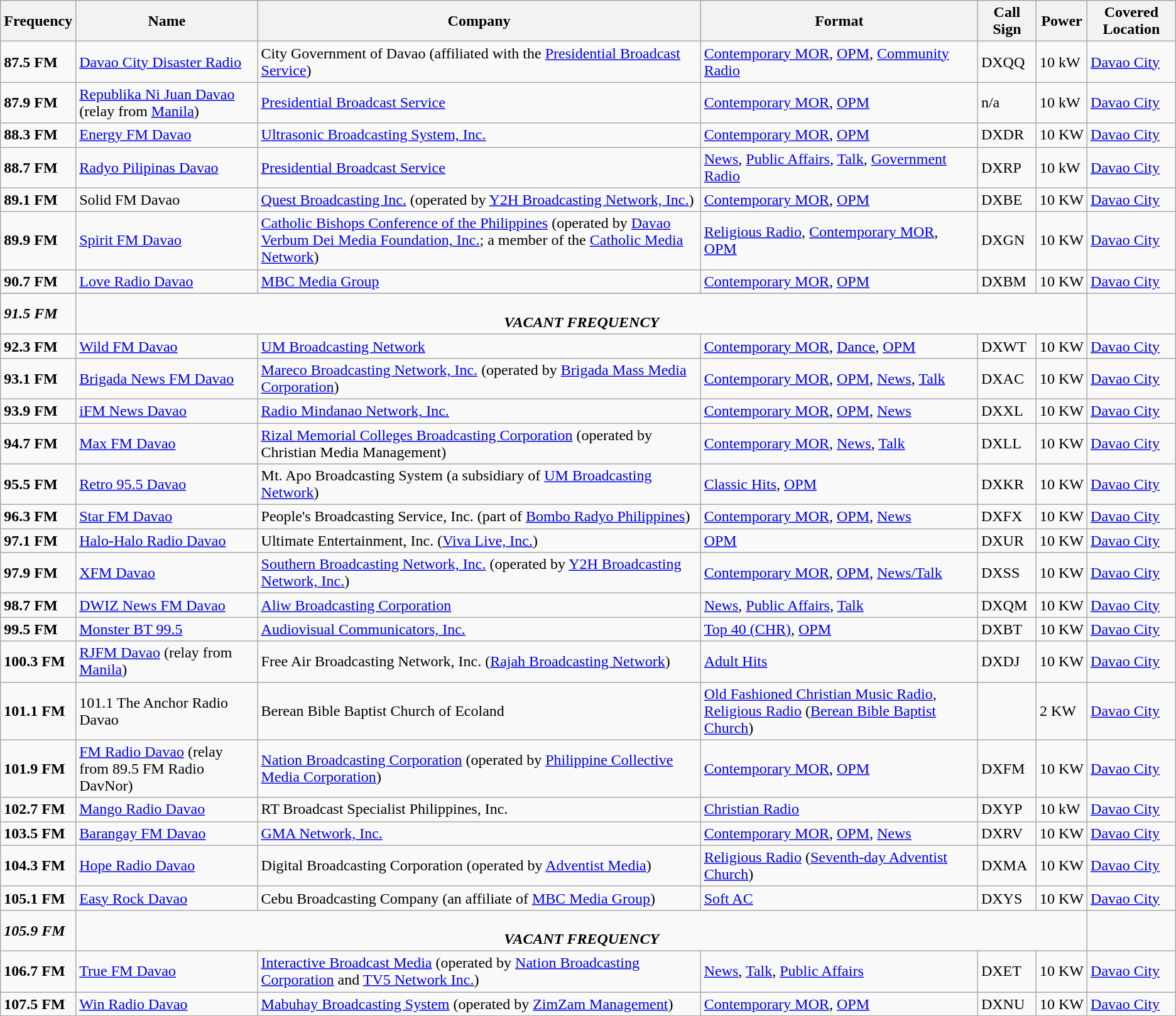<table class="wikitable">
<tr>
<th>Frequency</th>
<th>Name</th>
<th>Company</th>
<th>Format</th>
<th>Call Sign</th>
<th>Power</th>
<th>Covered Location</th>
</tr>
<tr>
<td><strong>87.5 FM</strong></td>
<td><a href='#'>Davao City Disaster Radio</a></td>
<td>City Government of Davao (affiliated with the <a href='#'>Presidential Broadcast Service</a>)</td>
<td><a href='#'>Contemporary MOR</a>, <a href='#'>OPM</a>, <a href='#'>Community Radio</a></td>
<td>DXQQ</td>
<td>10 kW</td>
<td><a href='#'>Davao City</a></td>
</tr>
<tr>
<td><strong>87.9 FM</strong></td>
<td><a href='#'>Republika Ni Juan Davao</a> (relay from <a href='#'>Manila</a>)</td>
<td><a href='#'>Presidential Broadcast Service</a></td>
<td><a href='#'>Contemporary MOR</a>, <a href='#'>OPM</a></td>
<td>n/a</td>
<td>10 kW</td>
<td><a href='#'>Davao City</a></td>
</tr>
<tr>
<td><strong>88.3 FM</strong></td>
<td><a href='#'>Energy FM Davao</a></td>
<td><a href='#'>Ultrasonic Broadcasting System, Inc.</a></td>
<td><a href='#'>Contemporary MOR</a>, <a href='#'>OPM</a></td>
<td>DXDR</td>
<td>10 KW</td>
<td><a href='#'>Davao City</a></td>
</tr>
<tr>
<td><strong>88.7 FM</strong></td>
<td><a href='#'>Radyo Pilipinas Davao</a></td>
<td><a href='#'>Presidential Broadcast Service</a></td>
<td><a href='#'>News</a>, <a href='#'>Public Affairs</a>, <a href='#'>Talk</a>, <a href='#'>Government Radio</a></td>
<td>DXRP</td>
<td>10 kW</td>
<td><a href='#'>Davao City</a></td>
</tr>
<tr>
<td><strong>89.1 FM</strong></td>
<td>Solid FM Davao</td>
<td><a href='#'>Quest Broadcasting Inc.</a> (operated by <a href='#'>Y2H Broadcasting Network, Inc.</a>)</td>
<td><a href='#'>Contemporary MOR</a>, <a href='#'>OPM</a></td>
<td>DXBE</td>
<td>10 KW</td>
<td><a href='#'>Davao City</a></td>
</tr>
<tr>
<td><strong>89.9 FM</strong></td>
<td><a href='#'>Spirit FM Davao</a></td>
<td><a href='#'>Catholic Bishops Conference of the Philippines</a> (operated by <a href='#'>Davao Verbum Dei Media Foundation, Inc.</a>; a member of the <a href='#'>Catholic Media Network</a>)</td>
<td><a href='#'>Religious Radio</a>,   <a href='#'>Contemporary MOR</a>, <a href='#'>OPM</a></td>
<td>DXGN</td>
<td>10 KW</td>
<td><a href='#'>Davao City</a></td>
</tr>
<tr>
<td><strong>90.7 FM</strong></td>
<td><a href='#'>Love Radio Davao</a></td>
<td><a href='#'>MBC Media Group</a></td>
<td><a href='#'>Contemporary MOR</a>, <a href='#'>OPM</a></td>
<td>DXBM</td>
<td>10 KW</td>
<td><a href='#'>Davao City</a></td>
</tr>
<tr>
</tr>
<tr>
<td><strong> <em>91.5 FM</em> </strong></td>
<td colspan="5" style="text-align:center;"><br><strong> <em>VACANT FREQUENCY</em> </strong></td>
</tr>
<tr>
<td><strong>92.3 FM</strong></td>
<td><a href='#'>Wild FM Davao</a></td>
<td><a href='#'>UM Broadcasting Network</a></td>
<td><a href='#'>Contemporary MOR</a>, <a href='#'>Dance</a>, <a href='#'>OPM</a></td>
<td>DXWT</td>
<td>10 KW</td>
<td><a href='#'>Davao City</a></td>
</tr>
<tr>
<td><strong>93.1 FM</strong></td>
<td><a href='#'>Brigada News FM Davao</a></td>
<td><a href='#'>Mareco Broadcasting Network, Inc.</a> (operated by <a href='#'>Brigada Mass Media Corporation</a>)</td>
<td><a href='#'>Contemporary MOR</a>, <a href='#'>OPM</a>, <a href='#'>News</a>, <a href='#'>Talk</a></td>
<td>DXAC</td>
<td>10 KW</td>
<td><a href='#'>Davao City</a></td>
</tr>
<tr>
<td><strong>93.9 FM</strong></td>
<td><a href='#'>iFM News Davao</a></td>
<td><a href='#'>Radio Mindanao Network, Inc.</a></td>
<td><a href='#'>Contemporary MOR</a>, <a href='#'>OPM</a>, <a href='#'>News</a></td>
<td>DXXL</td>
<td>10 KW</td>
<td><a href='#'>Davao City</a></td>
</tr>
<tr>
<td><strong>94.7 FM</strong></td>
<td><a href='#'>Max FM Davao</a></td>
<td><a href='#'>Rizal Memorial Colleges Broadcasting Corporation</a> (operated by Christian Media Management)</td>
<td><a href='#'>Contemporary MOR</a>, <a href='#'>News</a>, <a href='#'>Talk</a></td>
<td>DXLL</td>
<td>10 KW</td>
<td><a href='#'>Davao City</a></td>
</tr>
<tr>
<td><strong>95.5 FM</strong></td>
<td><a href='#'>Retro 95.5 Davao</a></td>
<td>Mt. Apo Broadcasting System (a subsidiary of <a href='#'>UM Broadcasting Network</a>)</td>
<td><a href='#'>Classic Hits</a>, <a href='#'>OPM</a></td>
<td>DXKR</td>
<td>10 KW</td>
<td><a href='#'>Davao City</a></td>
</tr>
<tr>
<td><strong>96.3 FM</strong></td>
<td><a href='#'>Star FM Davao</a></td>
<td>People's Broadcasting Service, Inc. (part of <a href='#'>Bombo Radyo Philippines</a>)</td>
<td><a href='#'>Contemporary MOR</a>, <a href='#'>OPM</a>, <a href='#'>News</a></td>
<td>DXFX</td>
<td>10 KW</td>
<td><a href='#'>Davao City</a></td>
</tr>
<tr>
<td><strong>97.1 FM</strong></td>
<td><a href='#'>Halo-Halo Radio Davao</a></td>
<td>Ultimate Entertainment, Inc. (<a href='#'>Viva Live, Inc.</a>)</td>
<td><a href='#'>OPM</a></td>
<td>DXUR</td>
<td>10 KW</td>
<td><a href='#'>Davao City</a></td>
</tr>
<tr>
<td><strong>97.9 FM</strong></td>
<td><a href='#'>XFM Davao</a></td>
<td><a href='#'>Southern Broadcasting Network, Inc.</a> (operated by <a href='#'>Y2H Broadcasting Network, Inc.</a>)</td>
<td><a href='#'>Contemporary MOR</a>, <a href='#'>OPM</a>, <a href='#'>News/Talk</a></td>
<td>DXSS</td>
<td>10 KW</td>
<td><a href='#'>Davao City</a></td>
</tr>
<tr>
<td><strong>98.7 FM</strong></td>
<td><a href='#'>DWIZ News FM Davao</a></td>
<td><a href='#'>Aliw Broadcasting Corporation</a></td>
<td><a href='#'>News</a>, <a href='#'>Public Affairs</a>, <a href='#'>Talk</a></td>
<td>DXQM</td>
<td>10 KW</td>
<td><a href='#'>Davao City</a></td>
</tr>
<tr>
<td><strong>99.5 FM</strong></td>
<td><a href='#'>Monster BT 99.5</a></td>
<td><a href='#'>Audiovisual Communicators, Inc.</a></td>
<td><a href='#'>Top 40 (CHR)</a>, <a href='#'>OPM</a></td>
<td>DXBT</td>
<td>10 KW</td>
<td><a href='#'>Davao City</a></td>
</tr>
<tr>
<td><strong>100.3 FM</strong></td>
<td><a href='#'>RJFM Davao</a> (relay from <a href='#'>Manila</a>)</td>
<td>Free Air Broadcasting Network, Inc. (<a href='#'>Rajah Broadcasting Network</a>)</td>
<td><a href='#'>Adult Hits</a></td>
<td>DXDJ</td>
<td>10 KW</td>
<td><a href='#'>Davao City</a></td>
</tr>
<tr>
<td><strong>101.1 FM</strong></td>
<td Anchor Radio Davao>101.1 The Anchor Radio Davao</td>
<td>Berean Bible Baptist Church of Ecoland</td>
<td><a href='#'>Old Fashioned Christian Music Radio</a>, <a href='#'>Religious Radio</a> (<a href='#'>Berean Bible Baptist Church</a>)</td>
<td></td>
<td>2 KW</td>
<td><a href='#'>Davao City</a></td>
</tr>
<tr>
<td><strong>101.9 FM</strong></td>
<td><a href='#'>FM Radio Davao</a> (relay from 89.5 FM Radio DavNor)</td>
<td><a href='#'>Nation Broadcasting Corporation</a> (operated by <a href='#'>Philippine Collective Media Corporation</a>)</td>
<td><a href='#'>Contemporary MOR</a>, <a href='#'>OPM</a></td>
<td>DXFM</td>
<td>10 KW</td>
<td><a href='#'>Davao City</a></td>
</tr>
<tr>
<td><strong>102.7 FM</strong></td>
<td><a href='#'>Mango Radio Davao</a></td>
<td>RT Broadcast Specialist Philippines, Inc.</td>
<td><a href='#'>Christian Radio</a></td>
<td>DXYP</td>
<td>10 kW</td>
<td><a href='#'>Davao City</a></td>
</tr>
<tr>
<td><strong>103.5 FM</strong></td>
<td><a href='#'>Barangay FM Davao</a></td>
<td><a href='#'>GMA Network, Inc.</a></td>
<td><a href='#'>Contemporary MOR</a>, <a href='#'>OPM</a>, <a href='#'>News</a></td>
<td>DXRV</td>
<td>10 KW</td>
<td><a href='#'>Davao City</a></td>
</tr>
<tr>
<td><strong>104.3 FM</strong></td>
<td><a href='#'>Hope Radio Davao</a></td>
<td>Digital Broadcasting Corporation (operated by <a href='#'>Adventist Media</a>)</td>
<td><a href='#'>Religious Radio</a> (<a href='#'>Seventh-day Adventist Church</a>)</td>
<td>DXMA</td>
<td>10 KW</td>
<td><a href='#'>Davao City</a></td>
</tr>
<tr>
<td><strong>105.1 FM</strong></td>
<td><a href='#'>Easy Rock Davao</a></td>
<td>Cebu Broadcasting Company (an affiliate of <a href='#'>MBC Media Group</a>)</td>
<td><a href='#'>Soft AC</a></td>
<td>DXYS</td>
<td>10 KW</td>
<td><a href='#'>Davao City</a></td>
</tr>
<tr>
<td><strong> <em>105.9 FM</em> </strong></td>
<td colspan="5" style="text-align:center;"><br><strong> <em>VACANT FREQUENCY</em> </strong></td>
</tr>
<tr>
<td><strong>106.7 FM</strong></td>
<td><a href='#'>True FM Davao</a></td>
<td><a href='#'>Interactive Broadcast Media</a> (operated by <a href='#'>Nation Broadcasting Corporation</a> and <a href='#'>TV5 Network Inc.</a>)</td>
<td><a href='#'>News</a>, <a href='#'>Talk</a>, <a href='#'>Public Affairs</a></td>
<td>DXET</td>
<td>10 KW</td>
<td><a href='#'>Davao City</a></td>
</tr>
<tr>
<td><strong>107.5 FM</strong></td>
<td><a href='#'>Win Radio Davao</a></td>
<td><a href='#'>Mabuhay Broadcasting System</a> (operated by <a href='#'>ZimZam Management</a>)</td>
<td><a href='#'>Contemporary MOR</a>, <a href='#'>OPM</a></td>
<td>DXNU</td>
<td>10 KW</td>
<td><a href='#'>Davao City</a></td>
</tr>
<tr>
</tr>
</table>
